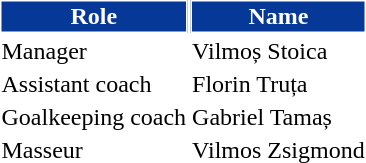<table class="toccolours">
<tr>
<th style="background:#063898;color:#ffffff;border:1px solid #ffffff;">Role</th>
<th style="background:#063898;color:#ffffff;border:1px solid #ffffff;">Name</th>
</tr>
<tr>
<td>Manager</td>
<td> Vilmoș Stoica</td>
</tr>
<tr>
<td>Assistant coach</td>
<td> Florin Truța</td>
</tr>
<tr>
<td>Goalkeeping coach</td>
<td> Gabriel Tamaș</td>
</tr>
<tr>
<td>Masseur</td>
<td> Vilmos Zsigmond</td>
</tr>
</table>
